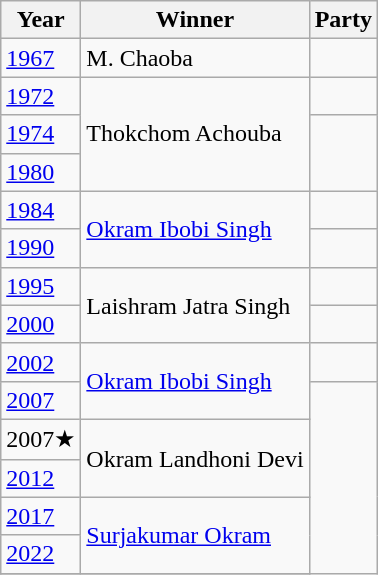<table class="wikitable sortable">
<tr>
<th>Year</th>
<th>Winner</th>
<th colspan="2">Party</th>
</tr>
<tr>
<td><a href='#'>1967</a></td>
<td>M. Chaoba</td>
<td></td>
</tr>
<tr>
<td><a href='#'>1972</a></td>
<td rowspan=3>Thokchom Achouba</td>
<td></td>
</tr>
<tr>
<td><a href='#'>1974</a></td>
</tr>
<tr>
<td><a href='#'>1980</a></td>
</tr>
<tr>
<td><a href='#'>1984</a></td>
<td rowspan=2><a href='#'>Okram Ibobi Singh</a></td>
<td></td>
</tr>
<tr>
<td><a href='#'>1990</a></td>
<td></td>
</tr>
<tr>
<td><a href='#'>1995</a></td>
<td rowspan=2>Laishram Jatra Singh</td>
<td></td>
</tr>
<tr>
<td><a href='#'>2000</a></td>
</tr>
<tr>
<td><a href='#'>2002</a></td>
<td rowspan=2><a href='#'>Okram Ibobi Singh</a></td>
<td></td>
</tr>
<tr>
<td><a href='#'>2007</a></td>
</tr>
<tr>
<td>2007★</td>
<td rowspan=2>Okram Landhoni Devi</td>
</tr>
<tr>
<td><a href='#'>2012</a></td>
</tr>
<tr>
<td><a href='#'>2017</a></td>
<td rowspan=2><a href='#'>Surjakumar Okram</a></td>
</tr>
<tr>
<td><a href='#'>2022</a></td>
</tr>
<tr>
</tr>
</table>
